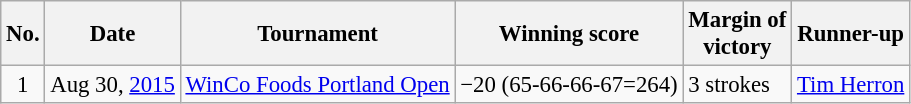<table class="wikitable" style="font-size:95%;">
<tr>
<th>No.</th>
<th>Date</th>
<th>Tournament</th>
<th>Winning score</th>
<th>Margin of<br>victory</th>
<th>Runner-up</th>
</tr>
<tr>
<td align=center>1</td>
<td align=right>Aug 30, <a href='#'>2015</a></td>
<td><a href='#'>WinCo Foods Portland Open</a></td>
<td>−20 (65-66-66-67=264)</td>
<td>3 strokes</td>
<td> <a href='#'>Tim Herron</a></td>
</tr>
</table>
